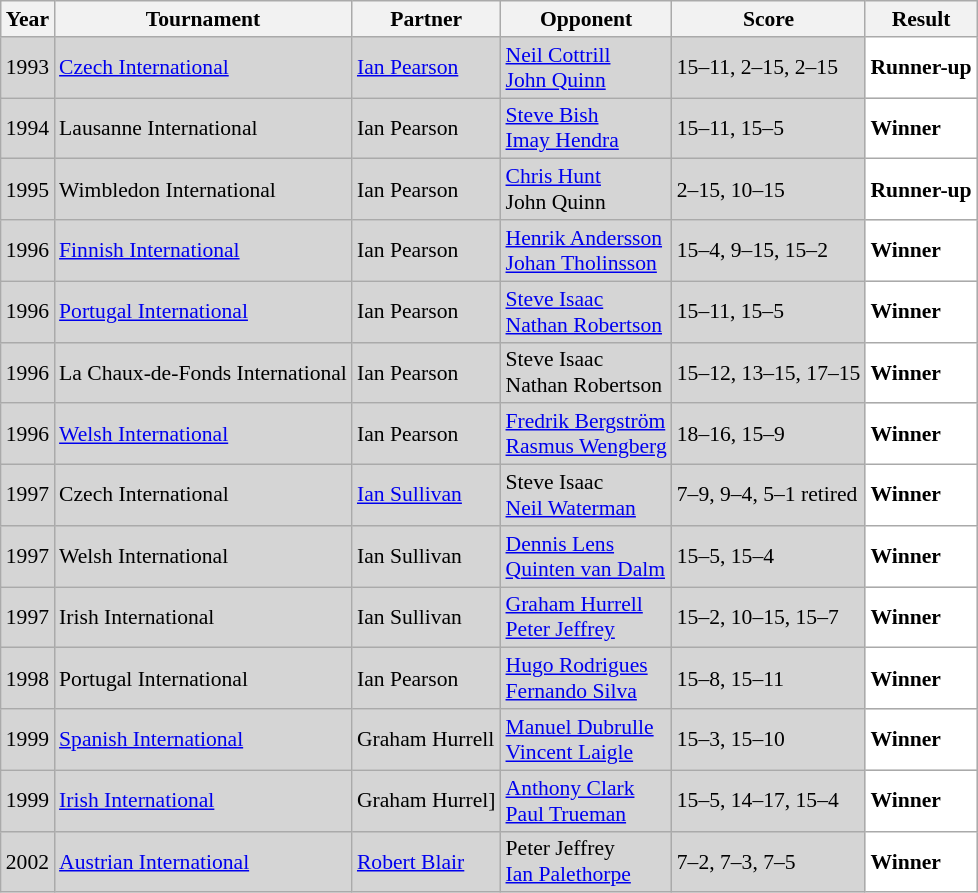<table class="sortable wikitable" style="font-size: 90%;">
<tr>
<th>Year</th>
<th>Tournament</th>
<th>Partner</th>
<th>Opponent</th>
<th>Score</th>
<th>Result</th>
</tr>
<tr style="background:#D5D5D5">
<td align="center">1993</td>
<td align="left"><a href='#'>Czech International</a></td>
<td align="left"> <a href='#'>Ian Pearson</a></td>
<td align="left"> <a href='#'>Neil Cottrill</a><br> <a href='#'>John Quinn</a></td>
<td align="left">15–11, 2–15, 2–15</td>
<td style="text-align:left; background:white"> <strong>Runner-up</strong></td>
</tr>
<tr style="background:#D5D5D5">
<td align="center">1994</td>
<td align="left">Lausanne International</td>
<td align="left"> Ian Pearson</td>
<td align="left"> <a href='#'>Steve Bish</a><br> <a href='#'>Imay Hendra</a></td>
<td align="left">15–11, 15–5</td>
<td style="text-align:left; background:white"> <strong>Winner</strong></td>
</tr>
<tr style="background:#D5D5D5">
<td align="center">1995</td>
<td align="left">Wimbledon International</td>
<td align="left"> Ian Pearson</td>
<td align="left"> <a href='#'>Chris Hunt</a> <br>  John Quinn</td>
<td align="left">2–15, 10–15</td>
<td style="text-align:left; background:white"> <strong>Runner-up</strong></td>
</tr>
<tr style="background:#D5D5D5">
<td align="center">1996</td>
<td align="left"><a href='#'>Finnish International</a></td>
<td align="left"> Ian Pearson</td>
<td align="left"> <a href='#'>Henrik Andersson</a> <br>  <a href='#'>Johan Tholinsson</a></td>
<td align="left">15–4, 9–15, 15–2</td>
<td style="text-align:left; background:white"> <strong>Winner</strong></td>
</tr>
<tr style="background:#D5D5D5">
<td align="center">1996</td>
<td align="left"><a href='#'>Portugal International</a></td>
<td align="left"> Ian Pearson</td>
<td align="left"> <a href='#'>Steve Isaac</a><br> <a href='#'>Nathan Robertson</a></td>
<td align="left">15–11, 15–5</td>
<td style="text-align:left; background:white"> <strong>Winner</strong></td>
</tr>
<tr style="background:#D5D5D5">
<td align="center">1996</td>
<td align="left">La Chaux-de-Fonds International</td>
<td align="left"> Ian Pearson</td>
<td align="left"> Steve Isaac<br> Nathan Robertson</td>
<td align="left">15–12, 13–15, 17–15</td>
<td style="text-align:left; background:white"> <strong>Winner</strong></td>
</tr>
<tr style="background:#D5D5D5">
<td align="center">1996</td>
<td align="left"><a href='#'>Welsh International</a></td>
<td align="left"> Ian Pearson</td>
<td align="left"> <a href='#'>Fredrik Bergström</a><br> <a href='#'>Rasmus Wengberg</a></td>
<td align="left">18–16, 15–9</td>
<td style="text-align:left; background:white"> <strong>Winner</strong></td>
</tr>
<tr style="background:#D5D5D5">
<td align="center">1997</td>
<td align="left">Czech International</td>
<td align="left"> <a href='#'>Ian Sullivan</a></td>
<td align="left"> Steve Isaac<br> <a href='#'>Neil Waterman</a></td>
<td align="left">7–9, 9–4, 5–1 retired</td>
<td style="text-align:left; background:white"> <strong>Winner</strong></td>
</tr>
<tr style="background:#D5D5D5">
<td align="center">1997</td>
<td align="left">Welsh International</td>
<td align="left"> Ian Sullivan</td>
<td align="left"> <a href='#'>Dennis Lens</a><br> <a href='#'>Quinten van Dalm</a></td>
<td align="left">15–5, 15–4</td>
<td style="text-align:left; background:white"> <strong>Winner</strong></td>
</tr>
<tr style="background:#D5D5D5">
<td align="center">1997</td>
<td align="left">Irish International</td>
<td align="left"> Ian Sullivan</td>
<td align="left"> <a href='#'>Graham Hurrell</a><br> <a href='#'>Peter Jeffrey</a></td>
<td align="left">15–2, 10–15, 15–7</td>
<td style="text-align:left; background:white"> <strong>Winner</strong></td>
</tr>
<tr style="background:#D5D5D5">
<td align="center">1998</td>
<td align="left">Portugal International</td>
<td align="left"> Ian Pearson</td>
<td align="left"> <a href='#'>Hugo Rodrigues</a><br> <a href='#'>Fernando Silva</a></td>
<td align="left">15–8, 15–11</td>
<td style="text-align:left; background:white"> <strong>Winner</strong></td>
</tr>
<tr style="background:#D5D5D5">
<td align="center">1999</td>
<td align="left"><a href='#'>Spanish International</a></td>
<td align="left"> Graham Hurrell</td>
<td align="left"> <a href='#'>Manuel Dubrulle</a><br> <a href='#'>Vincent Laigle</a></td>
<td align="left">15–3, 15–10</td>
<td style="text-align:left; background:white"> <strong>Winner</strong></td>
</tr>
<tr style="background:#D5D5D5">
<td align="center">1999</td>
<td align="left"><a href='#'>Irish International</a></td>
<td align="left"> Graham Hurrel]</td>
<td align="left"> <a href='#'>Anthony Clark</a><br> <a href='#'>Paul Trueman</a></td>
<td align="left">15–5, 14–17, 15–4</td>
<td style="text-align:left; background:white"> <strong>Winner</strong></td>
</tr>
<tr style="background:#D5D5D5">
<td align="center">2002</td>
<td align="left"><a href='#'>Austrian International</a></td>
<td align="left"> <a href='#'>Robert Blair</a></td>
<td align="left"> Peter Jeffrey<br> <a href='#'>Ian Palethorpe</a></td>
<td align="left">7–2, 7–3, 7–5</td>
<td style="text-align:left; background:white"> <strong>Winner</strong></td>
</tr>
</table>
